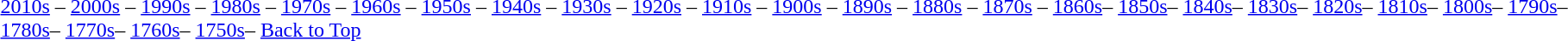<table class="toccolours" align="left">
<tr>
<td><br><a href='#'>2010s</a> – <a href='#'>2000s</a> – <a href='#'>1990s</a> – <a href='#'>1980s</a> – <a href='#'>1970s</a> – <a href='#'>1960s</a> – <a href='#'>1950s</a> – <a href='#'>1940s</a> – <a href='#'>1930s</a> – <a href='#'>1920s</a> – <a href='#'>1910s</a> – <a href='#'>1900s</a> – <a href='#'>1890s</a> – <a href='#'>1880s</a> – <a href='#'>1870s</a> – <a href='#'>1860s</a>– <a href='#'>1850s</a>– <a href='#'>1840s</a>– <a href='#'>1830s</a>– <a href='#'>1820s</a>– <a href='#'>1810s</a>– <a href='#'>1800s</a>– <a href='#'>1790s</a>– <a href='#'>1780s</a>– <a href='#'>1770s</a>– <a href='#'>1760s</a>– <a href='#'>1750s</a>– <a href='#'>Back to Top</a></td>
</tr>
</table>
